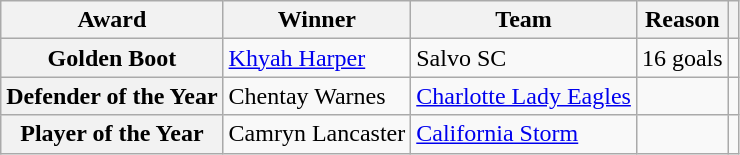<table class="wikitable">
<tr>
<th>Award</th>
<th>Winner</th>
<th>Team</th>
<th>Reason</th>
<th></th>
</tr>
<tr>
<th>Golden Boot</th>
<td> <a href='#'>Khyah Harper</a></td>
<td>Salvo SC</td>
<td>16 goals</td>
<td align=center></td>
</tr>
<tr>
<th>Defender of the Year</th>
<td> Chentay Warnes</td>
<td><a href='#'>Charlotte Lady Eagles</a></td>
<td></td>
<td align=center></td>
</tr>
<tr>
<th>Player of the Year</th>
<td> Camryn Lancaster</td>
<td><a href='#'>California Storm</a></td>
<td></td>
<td align=center></td>
</tr>
</table>
